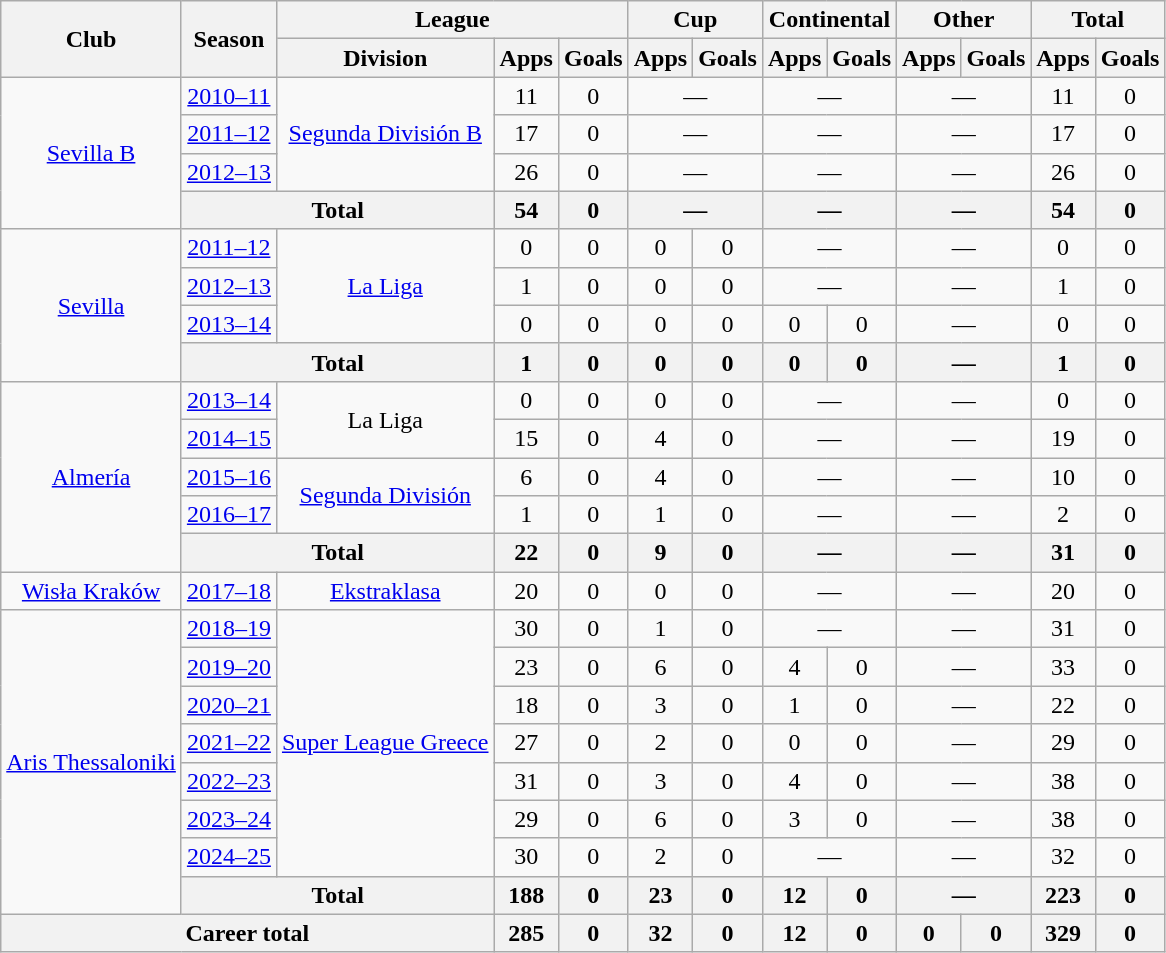<table class="wikitable" style="text-align: center;">
<tr>
<th rowspan=2>Club</th>
<th rowspan=2>Season</th>
<th colspan=3>League</th>
<th colspan=2>Cup</th>
<th colspan=2>Continental</th>
<th colspan=2>Other</th>
<th colspan=2>Total</th>
</tr>
<tr>
<th>Division</th>
<th>Apps</th>
<th>Goals</th>
<th>Apps</th>
<th>Goals</th>
<th>Apps</th>
<th>Goals</th>
<th>Apps</th>
<th>Goals</th>
<th>Apps</th>
<th>Goals</th>
</tr>
<tr>
<td rowspan="4"><a href='#'>Sevilla B</a></td>
<td><a href='#'>2010–11</a></td>
<td rowspan="3"><a href='#'>Segunda División B</a></td>
<td>11</td>
<td>0</td>
<td colspan="2">—</td>
<td colspan="2">—</td>
<td colspan="2">—</td>
<td>11</td>
<td>0</td>
</tr>
<tr>
<td><a href='#'>2011–12</a></td>
<td>17</td>
<td>0</td>
<td colspan="2">—</td>
<td colspan="2">—</td>
<td colspan="2">—</td>
<td>17</td>
<td>0</td>
</tr>
<tr>
<td><a href='#'>2012–13</a></td>
<td>26</td>
<td>0</td>
<td colspan="2">—</td>
<td colspan="2">—</td>
<td colspan="2">—</td>
<td>26</td>
<td>0</td>
</tr>
<tr>
<th colspan="2">Total</th>
<th>54</th>
<th>0</th>
<th colspan="2">—</th>
<th colspan="2">—</th>
<th colspan="2">—</th>
<th>54</th>
<th>0</th>
</tr>
<tr>
<td rowspan="4"><a href='#'>Sevilla</a></td>
<td><a href='#'>2011–12</a></td>
<td rowspan="3"><a href='#'>La Liga</a></td>
<td>0</td>
<td>0</td>
<td>0</td>
<td>0</td>
<td colspan="2">—</td>
<td colspan="2">—</td>
<td>0</td>
<td>0</td>
</tr>
<tr>
<td><a href='#'>2012–13</a></td>
<td>1</td>
<td>0</td>
<td>0</td>
<td>0</td>
<td colspan="2">—</td>
<td colspan="2">—</td>
<td>1</td>
<td>0</td>
</tr>
<tr>
<td><a href='#'>2013–14</a></td>
<td>0</td>
<td>0</td>
<td>0</td>
<td>0</td>
<td>0</td>
<td>0</td>
<td colspan="2">—</td>
<td>0</td>
<td>0</td>
</tr>
<tr>
<th colspan="2">Total</th>
<th>1</th>
<th>0</th>
<th>0</th>
<th>0</th>
<th>0</th>
<th>0</th>
<th colspan="2">—</th>
<th>1</th>
<th>0</th>
</tr>
<tr>
<td rowspan="5"><a href='#'>Almería</a></td>
<td><a href='#'>2013–14</a></td>
<td rowspan="2">La Liga</td>
<td>0</td>
<td>0</td>
<td>0</td>
<td>0</td>
<td colspan="2">—</td>
<td colspan="2">—</td>
<td>0</td>
<td>0</td>
</tr>
<tr>
<td><a href='#'>2014–15</a></td>
<td>15</td>
<td>0</td>
<td>4</td>
<td>0</td>
<td colspan="2">—</td>
<td colspan="2">—</td>
<td>19</td>
<td>0</td>
</tr>
<tr>
<td><a href='#'>2015–16</a></td>
<td rowspan="2"><a href='#'>Segunda División</a></td>
<td>6</td>
<td>0</td>
<td>4</td>
<td>0</td>
<td colspan="2">—</td>
<td colspan="2">—</td>
<td>10</td>
<td>0</td>
</tr>
<tr>
<td><a href='#'>2016–17</a></td>
<td>1</td>
<td>0</td>
<td>1</td>
<td>0</td>
<td colspan="2">—</td>
<td colspan="2">—</td>
<td>2</td>
<td>0</td>
</tr>
<tr>
<th colspan="2">Total</th>
<th>22</th>
<th>0</th>
<th>9</th>
<th>0</th>
<th colspan="2">—</th>
<th colspan="2">—</th>
<th>31</th>
<th>0</th>
</tr>
<tr>
<td><a href='#'>Wisła Kraków</a></td>
<td><a href='#'>2017–18</a></td>
<td><a href='#'>Ekstraklasa</a></td>
<td>20</td>
<td>0</td>
<td>0</td>
<td>0</td>
<td colspan="2">—</td>
<td colspan="2">—</td>
<td>20</td>
<td>0</td>
</tr>
<tr>
<td rowspan="8"><a href='#'>Aris Thessaloniki</a></td>
<td><a href='#'>2018–19</a></td>
<td rowspan="7"><a href='#'>Super League Greece</a></td>
<td>30</td>
<td>0</td>
<td>1</td>
<td>0</td>
<td colspan="2">—</td>
<td colspan="2">—</td>
<td>31</td>
<td>0</td>
</tr>
<tr>
<td><a href='#'>2019–20</a></td>
<td>23</td>
<td>0</td>
<td>6</td>
<td>0</td>
<td>4</td>
<td>0</td>
<td colspan="2">—</td>
<td>33</td>
<td>0</td>
</tr>
<tr>
<td><a href='#'>2020–21</a></td>
<td>18</td>
<td>0</td>
<td>3</td>
<td>0</td>
<td>1</td>
<td>0</td>
<td colspan="2">—</td>
<td>22</td>
<td>0</td>
</tr>
<tr>
<td><a href='#'>2021–22</a></td>
<td>27</td>
<td>0</td>
<td>2</td>
<td>0</td>
<td>0</td>
<td>0</td>
<td colspan="2">—</td>
<td>29</td>
<td>0</td>
</tr>
<tr>
<td><a href='#'>2022–23</a></td>
<td>31</td>
<td>0</td>
<td>3</td>
<td>0</td>
<td>4</td>
<td>0</td>
<td colspan="2">—</td>
<td>38</td>
<td>0</td>
</tr>
<tr>
<td><a href='#'>2023–24</a></td>
<td>29</td>
<td>0</td>
<td>6</td>
<td>0</td>
<td>3</td>
<td>0</td>
<td colspan="2">—</td>
<td>38</td>
<td>0</td>
</tr>
<tr>
<td><a href='#'>2024–25</a></td>
<td>30</td>
<td>0</td>
<td>2</td>
<td>0</td>
<td colspan="2">—</td>
<td colspan="2">—</td>
<td>32</td>
<td>0</td>
</tr>
<tr>
<th colspan="2">Total</th>
<th>188</th>
<th>0</th>
<th>23</th>
<th>0</th>
<th>12</th>
<th>0</th>
<th colspan="2">—</th>
<th>223</th>
<th>0</th>
</tr>
<tr>
<th colspan="3">Career total</th>
<th>285</th>
<th>0</th>
<th>32</th>
<th>0</th>
<th>12</th>
<th>0</th>
<th>0</th>
<th>0</th>
<th>329</th>
<th>0</th>
</tr>
</table>
